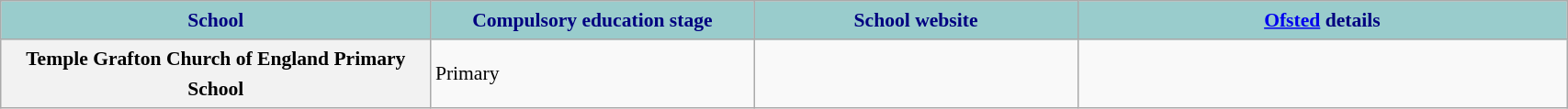<table class="wikitable sortable" style="font-size:90%;width:90%;border:0px;text-align:left;line-height:150%;">
<tr>
<th style="background: #99CCCC; color: #000080" height="17" width="175">School</th>
<th style="background: #99CCCC; color: #000080" height="17" width="130">Compulsory education stage</th>
<th style="background: #99CCCC; color: #000080" height="17" width="130">School website</th>
<th style="background: #99CCCC; color: #000080" height="17" width="200"><a href='#'>Ofsted</a> details</th>
</tr>
<tr>
<th>Temple Grafton Church of England Primary School</th>
<td>Primary</td>
<td></td>
<td></td>
</tr>
<tr>
</tr>
</table>
